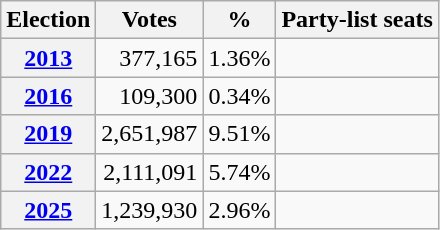<table class=wikitable style="text-align:right">
<tr>
<th>Election</th>
<th>Votes</th>
<th>%</th>
<th>Party-list seats</th>
</tr>
<tr>
<th align=left><a href='#'>2013</a></th>
<td>377,165</td>
<td>1.36%</td>
<td></td>
</tr>
<tr>
<th align=left><a href='#'>2016</a></th>
<td>109,300</td>
<td>0.34%</td>
<td></td>
</tr>
<tr>
<th align=left><a href='#'>2019</a></th>
<td>2,651,987</td>
<td>9.51%</td>
<td></td>
</tr>
<tr>
<th align=left><a href='#'>2022</a></th>
<td>2,111,091</td>
<td>5.74%</td>
<td></td>
</tr>
<tr>
<th align=left><a href='#'>2025</a></th>
<td>1,239,930</td>
<td>2.96%</td>
<td></td>
</tr>
</table>
